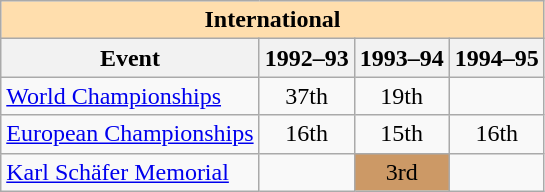<table class="wikitable" style="text-align:center">
<tr>
<th style="background-color: #ffdead; " colspan=4 align=center>International</th>
</tr>
<tr>
<th>Event</th>
<th>1992–93</th>
<th>1993–94</th>
<th>1994–95</th>
</tr>
<tr>
<td align=left><a href='#'>World Championships</a></td>
<td>37th</td>
<td>19th</td>
<td></td>
</tr>
<tr>
<td align=left><a href='#'>European Championships</a></td>
<td>16th</td>
<td>15th</td>
<td>16th</td>
</tr>
<tr>
<td align=left><a href='#'>Karl Schäfer Memorial</a></td>
<td></td>
<td bgcolor=cc9966>3rd</td>
<td></td>
</tr>
</table>
